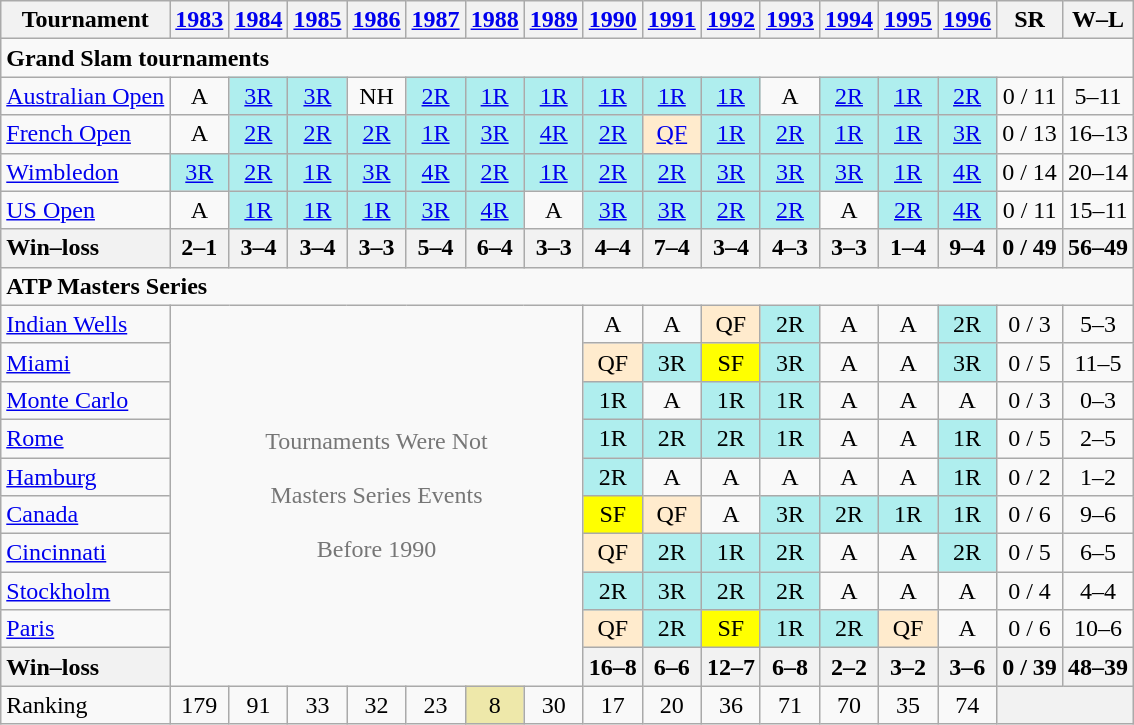<table class=wikitable style=text-align:center>
<tr>
<th>Tournament</th>
<th><a href='#'>1983</a></th>
<th><a href='#'>1984</a></th>
<th><a href='#'>1985</a></th>
<th><a href='#'>1986</a></th>
<th><a href='#'>1987</a></th>
<th><a href='#'>1988</a></th>
<th><a href='#'>1989</a></th>
<th><a href='#'>1990</a></th>
<th><a href='#'>1991</a></th>
<th><a href='#'>1992</a></th>
<th><a href='#'>1993</a></th>
<th><a href='#'>1994</a></th>
<th><a href='#'>1995</a></th>
<th><a href='#'>1996</a></th>
<th>SR</th>
<th>W–L</th>
</tr>
<tr>
<td colspan=17 align=left><strong>Grand Slam tournaments</strong></td>
</tr>
<tr>
<td align=left><a href='#'>Australian Open</a></td>
<td>A</td>
<td bgcolor=afeeee><a href='#'>3R</a></td>
<td bgcolor=afeeee><a href='#'>3R</a></td>
<td>NH</td>
<td bgcolor=afeeee><a href='#'>2R</a></td>
<td bgcolor=afeeee><a href='#'>1R</a></td>
<td bgcolor=afeeee><a href='#'>1R</a></td>
<td bgcolor=afeeee><a href='#'>1R</a></td>
<td bgcolor=afeeee><a href='#'>1R</a></td>
<td bgcolor=afeeee><a href='#'>1R</a></td>
<td>A</td>
<td bgcolor=afeeee><a href='#'>2R</a></td>
<td bgcolor=afeeee><a href='#'>1R</a></td>
<td bgcolor=afeeee><a href='#'>2R</a></td>
<td>0 / 11</td>
<td>5–11</td>
</tr>
<tr>
<td align=left><a href='#'>French Open</a></td>
<td>A</td>
<td bgcolor=afeeee><a href='#'>2R</a></td>
<td bgcolor=afeeee><a href='#'>2R</a></td>
<td bgcolor=afeeee><a href='#'>2R</a></td>
<td bgcolor=afeeee><a href='#'>1R</a></td>
<td bgcolor=afeeee><a href='#'>3R</a></td>
<td bgcolor=afeeee><a href='#'>4R</a></td>
<td bgcolor=afeeee><a href='#'>2R</a></td>
<td bgcolor=ffebcd><a href='#'>QF</a></td>
<td bgcolor=afeeee><a href='#'>1R</a></td>
<td bgcolor=afeeee><a href='#'>2R</a></td>
<td bgcolor=afeeee><a href='#'>1R</a></td>
<td bgcolor=afeeee><a href='#'>1R</a></td>
<td bgcolor=afeeee><a href='#'>3R</a></td>
<td>0 / 13</td>
<td>16–13</td>
</tr>
<tr>
<td align=left><a href='#'>Wimbledon</a></td>
<td bgcolor=afeeee><a href='#'>3R</a></td>
<td bgcolor=afeeee><a href='#'>2R</a></td>
<td bgcolor=afeeee><a href='#'>1R</a></td>
<td bgcolor=afeeee><a href='#'>3R</a></td>
<td bgcolor=afeeee><a href='#'>4R</a></td>
<td bgcolor=afeeee><a href='#'>2R</a></td>
<td bgcolor=afeeee><a href='#'>1R</a></td>
<td bgcolor=afeeee><a href='#'>2R</a></td>
<td bgcolor=afeeee><a href='#'>2R</a></td>
<td bgcolor=afeeee><a href='#'>3R</a></td>
<td bgcolor=afeeee><a href='#'>3R</a></td>
<td bgcolor=afeeee><a href='#'>3R</a></td>
<td bgcolor=afeeee><a href='#'>1R</a></td>
<td bgcolor=afeeee><a href='#'>4R</a></td>
<td>0 / 14</td>
<td>20–14</td>
</tr>
<tr>
<td align=left><a href='#'>US Open</a></td>
<td>A</td>
<td bgcolor=afeeee><a href='#'>1R</a></td>
<td bgcolor=afeeee><a href='#'>1R</a></td>
<td bgcolor=afeeee><a href='#'>1R</a></td>
<td bgcolor=afeeee><a href='#'>3R</a></td>
<td bgcolor=afeeee><a href='#'>4R</a></td>
<td>A</td>
<td bgcolor=afeeee><a href='#'>3R</a></td>
<td bgcolor=afeeee><a href='#'>3R</a></td>
<td bgcolor=afeeee><a href='#'>2R</a></td>
<td bgcolor=afeeee><a href='#'>2R</a></td>
<td>A</td>
<td bgcolor=afeeee><a href='#'>2R</a></td>
<td bgcolor=afeeee><a href='#'>4R</a></td>
<td>0 / 11</td>
<td>15–11</td>
</tr>
<tr>
<th style=text-align:left>Win–loss</th>
<th>2–1</th>
<th>3–4</th>
<th>3–4</th>
<th>3–3</th>
<th>5–4</th>
<th>6–4</th>
<th>3–3</th>
<th>4–4</th>
<th>7–4</th>
<th>3–4</th>
<th>4–3</th>
<th>3–3</th>
<th>1–4</th>
<th>9–4</th>
<th>0 / 49</th>
<th>56–49</th>
</tr>
<tr>
<td colspan=17 align=left><strong>ATP Masters Series</strong></td>
</tr>
<tr>
<td align=left><a href='#'>Indian Wells</a></td>
<td colspan=7 rowspan=10 style=color:#767676>Tournaments Were Not<br><br>Masters Series Events<br><br>Before 1990</td>
<td>A</td>
<td>A</td>
<td bgcolor=ffebcd>QF</td>
<td bgcolor=afeeee>2R</td>
<td>A</td>
<td>A</td>
<td bgcolor=afeeee>2R</td>
<td>0 / 3</td>
<td>5–3</td>
</tr>
<tr>
<td align=left><a href='#'>Miami</a></td>
<td bgcolor=ffebcd>QF</td>
<td bgcolor=afeeee>3R</td>
<td bgcolor=yellow>SF</td>
<td bgcolor=afeeee>3R</td>
<td>A</td>
<td>A</td>
<td bgcolor=afeeee>3R</td>
<td>0 / 5</td>
<td>11–5</td>
</tr>
<tr>
<td align=left><a href='#'>Monte Carlo</a></td>
<td bgcolor=afeeee>1R</td>
<td>A</td>
<td bgcolor=afeeee>1R</td>
<td bgcolor=afeeee>1R</td>
<td>A</td>
<td>A</td>
<td>A</td>
<td>0 / 3</td>
<td>0–3</td>
</tr>
<tr>
<td align=left><a href='#'>Rome</a></td>
<td bgcolor=afeeee>1R</td>
<td bgcolor=afeeee>2R</td>
<td bgcolor=afeeee>2R</td>
<td bgcolor=afeeee>1R</td>
<td>A</td>
<td>A</td>
<td bgcolor=afeeee>1R</td>
<td>0 / 5</td>
<td>2–5</td>
</tr>
<tr>
<td align=left><a href='#'>Hamburg</a></td>
<td bgcolor=afeeee>2R</td>
<td>A</td>
<td>A</td>
<td>A</td>
<td>A</td>
<td>A</td>
<td bgcolor=afeeee>1R</td>
<td>0 / 2</td>
<td>1–2</td>
</tr>
<tr>
<td align=left><a href='#'>Canada</a></td>
<td bgcolor=yellow>SF</td>
<td bgcolor=ffebcd>QF</td>
<td>A</td>
<td bgcolor=afeeee>3R</td>
<td bgcolor=afeeee>2R</td>
<td bgcolor=afeeee>1R</td>
<td bgcolor=afeeee>1R</td>
<td>0 / 6</td>
<td>9–6</td>
</tr>
<tr>
<td align=left><a href='#'>Cincinnati</a></td>
<td bgcolor=ffebcd>QF</td>
<td bgcolor=afeeee>2R</td>
<td bgcolor=afeeee>1R</td>
<td bgcolor=afeeee>2R</td>
<td>A</td>
<td>A</td>
<td bgcolor=afeeee>2R</td>
<td>0 / 5</td>
<td>6–5</td>
</tr>
<tr>
<td align=left><a href='#'>Stockholm</a></td>
<td bgcolor=afeeee>2R</td>
<td bgcolor=afeeee>3R</td>
<td bgcolor=afeeee>2R</td>
<td bgcolor=afeeee>2R</td>
<td>A</td>
<td>A</td>
<td>A</td>
<td>0 / 4</td>
<td>4–4</td>
</tr>
<tr>
<td align=left><a href='#'>Paris</a></td>
<td bgcolor=ffebcd>QF</td>
<td bgcolor=afeeee>2R</td>
<td bgcolor=yellow>SF</td>
<td bgcolor=afeeee>1R</td>
<td bgcolor=afeeee>2R</td>
<td bgcolor=ffebcd>QF</td>
<td>A</td>
<td>0 / 6</td>
<td>10–6</td>
</tr>
<tr>
<th style=text-align:left>Win–loss</th>
<th>16–8</th>
<th>6–6</th>
<th>12–7</th>
<th>6–8</th>
<th>2–2</th>
<th>3–2</th>
<th>3–6</th>
<th>0 / 39</th>
<th>48–39</th>
</tr>
<tr>
<td align=left>Ranking</td>
<td>179</td>
<td>91</td>
<td>33</td>
<td>32</td>
<td>23</td>
<td bgcolor=EEE8AA>8</td>
<td>30</td>
<td>17</td>
<td>20</td>
<td>36</td>
<td>71</td>
<td>70</td>
<td>35</td>
<td>74</td>
<th colspan=2></th>
</tr>
</table>
